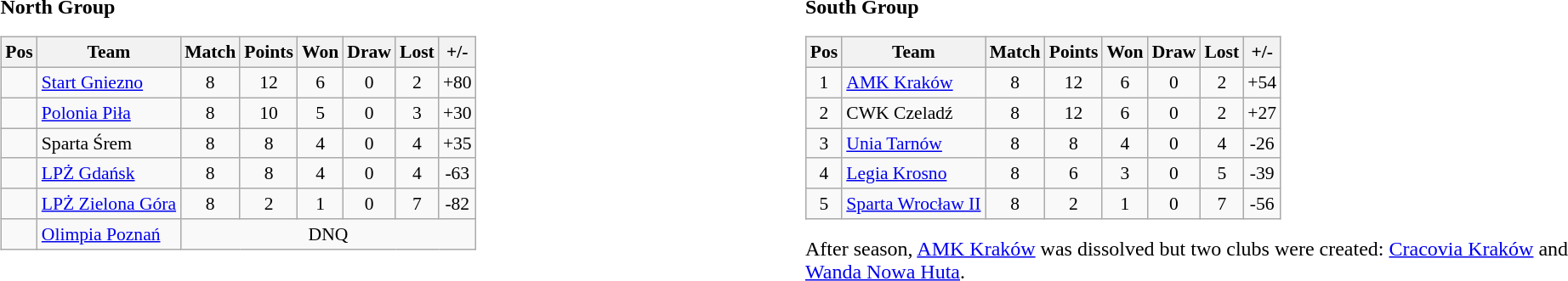<table width=100%>
<tr>
<td width=50% valign=top><br><strong>North Group</strong><table class=wikitable style="font-size: 90%">
<tr align=center >
<th>Pos</th>
<th>Team</th>
<th>Match</th>
<th>Points</th>
<th>Won</th>
<th>Draw</th>
<th>Lost</th>
<th>+/-</th>
</tr>
<tr align=center >
<td></td>
<td align=left><a href='#'>Start Gniezno</a></td>
<td>8</td>
<td>12</td>
<td>6</td>
<td>0</td>
<td>2</td>
<td>+80</td>
</tr>
<tr align=center>
<td></td>
<td align=left><a href='#'>Polonia Piła</a></td>
<td>8</td>
<td>10</td>
<td>5</td>
<td>0</td>
<td>3</td>
<td>+30</td>
</tr>
<tr align=center>
<td></td>
<td align=left>Sparta Śrem</td>
<td>8</td>
<td>8</td>
<td>4</td>
<td>0</td>
<td>4</td>
<td>+35</td>
</tr>
<tr align=center>
<td></td>
<td align=left><a href='#'>LPŻ Gdańsk</a></td>
<td>8</td>
<td>8</td>
<td>4</td>
<td>0</td>
<td>4</td>
<td>-63</td>
</tr>
<tr align=center>
<td></td>
<td align=left><a href='#'>LPŻ Zielona Góra</a></td>
<td>8</td>
<td>2</td>
<td>1</td>
<td>0</td>
<td>7</td>
<td>-82</td>
</tr>
<tr align=center>
<td></td>
<td align=left><a href='#'>Olimpia Poznań</a></td>
<td colspan=6>DNQ</td>
</tr>
</table>
</td>
<td width=50% valign=top><br><strong>South Group</strong><table class=wikitable style="font-size: 90%">
<tr align=center >
<th>Pos</th>
<th>Team</th>
<th>Match</th>
<th>Points</th>
<th>Won</th>
<th>Draw</th>
<th>Lost</th>
<th>+/-</th>
</tr>
<tr align=center>
<td>1</td>
<td align=left><a href='#'>AMK Kraków</a></td>
<td>8</td>
<td>12</td>
<td>6</td>
<td>0</td>
<td>2</td>
<td>+54</td>
</tr>
<tr align=center >
<td>2</td>
<td align=left>CWK Czeladź</td>
<td>8</td>
<td>12</td>
<td>6</td>
<td>0</td>
<td>2</td>
<td>+27</td>
</tr>
<tr align=center>
<td>3</td>
<td align=left><a href='#'>Unia Tarnów</a></td>
<td>8</td>
<td>8</td>
<td>4</td>
<td>0</td>
<td>4</td>
<td>-26</td>
</tr>
<tr align=center>
<td>4</td>
<td align=left><a href='#'>Legia Krosno</a></td>
<td>8</td>
<td>6</td>
<td>3</td>
<td>0</td>
<td>5</td>
<td>-39</td>
</tr>
<tr align=center>
<td>5</td>
<td align=left><a href='#'>Sparta Wrocław II</a></td>
<td>8</td>
<td>2</td>
<td>1</td>
<td>0</td>
<td>7</td>
<td>-56</td>
</tr>
</table>
After season, <a href='#'>AMK Kraków</a> was dissolved but two clubs were created: <a href='#'>Cracovia Kraków</a> and <a href='#'>Wanda Nowa Huta</a>.</td>
</tr>
</table>
